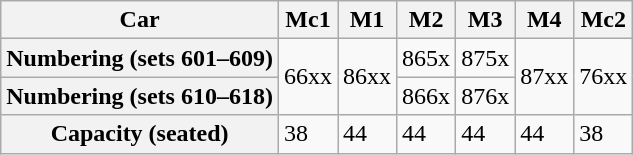<table class="wikitable">
<tr>
<th>Car</th>
<th>Mc1</th>
<th>M1</th>
<th>M2</th>
<th>M3</th>
<th>M4</th>
<th>Mc2</th>
</tr>
<tr>
<th>Numbering (sets 601–609)</th>
<td rowspan="2">66xx</td>
<td rowspan="2">86xx</td>
<td>865x</td>
<td>875x</td>
<td rowspan="2">87xx</td>
<td rowspan="2">76xx</td>
</tr>
<tr>
<th>Numbering (sets 610–618)</th>
<td>866x</td>
<td>876x</td>
</tr>
<tr>
<th>Capacity (seated)</th>
<td>38</td>
<td>44</td>
<td>44</td>
<td>44</td>
<td>44</td>
<td>38</td>
</tr>
</table>
